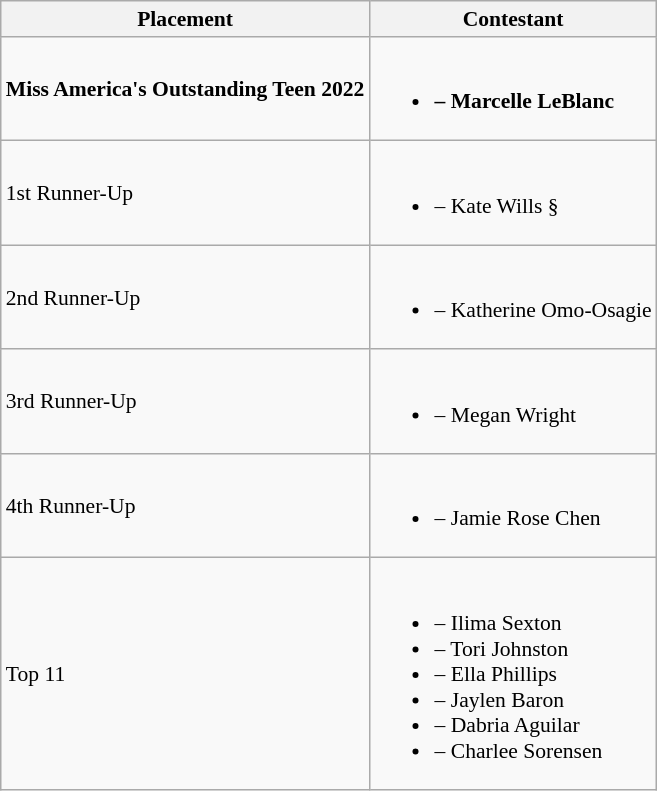<table class="wikitable sortable" style="font-size: 90%;">
<tr>
<th>Placement</th>
<th>Contestant</th>
</tr>
<tr>
<td><strong>Miss America's Outstanding Teen 2022</strong></td>
<td><br><ul><li><strong> – Marcelle LeBlanc</strong></li></ul></td>
</tr>
<tr>
<td>1st Runner-Up</td>
<td><br><ul><li> – Kate Wills §</li></ul></td>
</tr>
<tr>
<td>2nd Runner-Up</td>
<td><br><ul><li> – Katherine Omo-Osagie</li></ul></td>
</tr>
<tr>
<td>3rd Runner-Up</td>
<td><br><ul><li> – Megan Wright</li></ul></td>
</tr>
<tr>
<td>4th Runner-Up</td>
<td><br><ul><li> – Jamie Rose Chen</li></ul></td>
</tr>
<tr>
<td>Top 11</td>
<td><br><ul><li> – Ilima Sexton</li><li> – Tori Johnston</li><li> – Ella Phillips</li><li> – Jaylen Baron</li><li> – Dabria Aguilar</li><li> – Charlee Sorensen</li></ul></td>
</tr>
</table>
